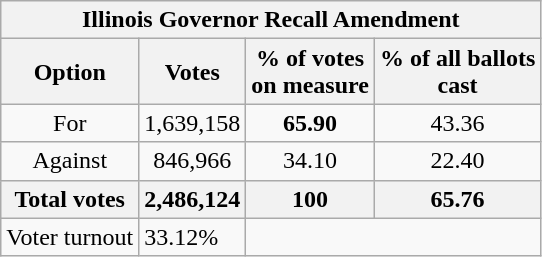<table class="wikitable">
<tr>
<th colspan=4 text align=center>Illinois Governor Recall Amendment</th>
</tr>
<tr>
<th>Option</th>
<th>Votes</th>
<th>% of votes<br>on measure</th>
<th>% of all ballots<br>cast</th>
</tr>
<tr>
<td text align=center>For</td>
<td text align=center>1,639,158</td>
<td text align=center><strong>65.90</strong></td>
<td text align=center>43.36</td>
</tr>
<tr>
<td text align=center>Against</td>
<td text align=center>846,966</td>
<td text align=center>34.10</td>
<td text align=center>22.40</td>
</tr>
<tr>
<th text align=center>Total votes</th>
<th text align=center><strong>2,486,124</strong></th>
<th text align=center><strong>100</strong></th>
<th text align=center><strong>65.76</strong></th>
</tr>
<tr>
<td>Voter turnout</td>
<td>33.12%</td>
</tr>
</table>
